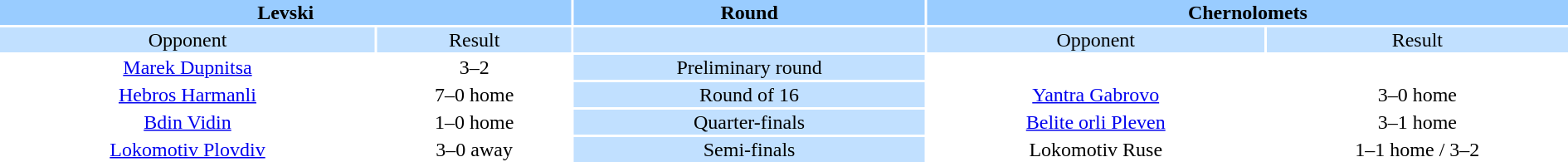<table width="100%" style="text-align:center">
<tr valign=top bgcolor=#99ccff>
<th colspan=2 style="width:1*">Levski</th>
<th><strong>Round</strong></th>
<th colspan=2 style="width:1*">Chernolomets</th>
</tr>
<tr valign=top bgcolor=#c1e0ff>
<td>Opponent</td>
<td>Result</td>
<td bgcolor=#c1e0ff></td>
<td>Opponent</td>
<td>Result</td>
</tr>
<tr>
<td><a href='#'>Marek Dupnitsa</a></td>
<td>3–2</td>
<td bgcolor="#c1e0ff">Preliminary round</td>
<td></td>
<td></td>
</tr>
<tr>
<td><a href='#'>Hebros Harmanli</a></td>
<td>7–0 home</td>
<td bgcolor="#c1e0ff">Round of 16</td>
<td><a href='#'>Yantra Gabrovo</a></td>
<td>3–0 home</td>
</tr>
<tr>
<td><a href='#'>Bdin Vidin</a></td>
<td>1–0 home</td>
<td bgcolor="#c1e0ff">Quarter-finals</td>
<td><a href='#'>Belite orli Pleven</a></td>
<td>3–1 home</td>
</tr>
<tr>
<td><a href='#'>Lokomotiv Plovdiv</a></td>
<td>3–0 away</td>
<td bgcolor="#c1e0ff">Semi-finals</td>
<td>Lokomotiv Ruse</td>
<td>1–1 home / 3–2</td>
</tr>
</table>
